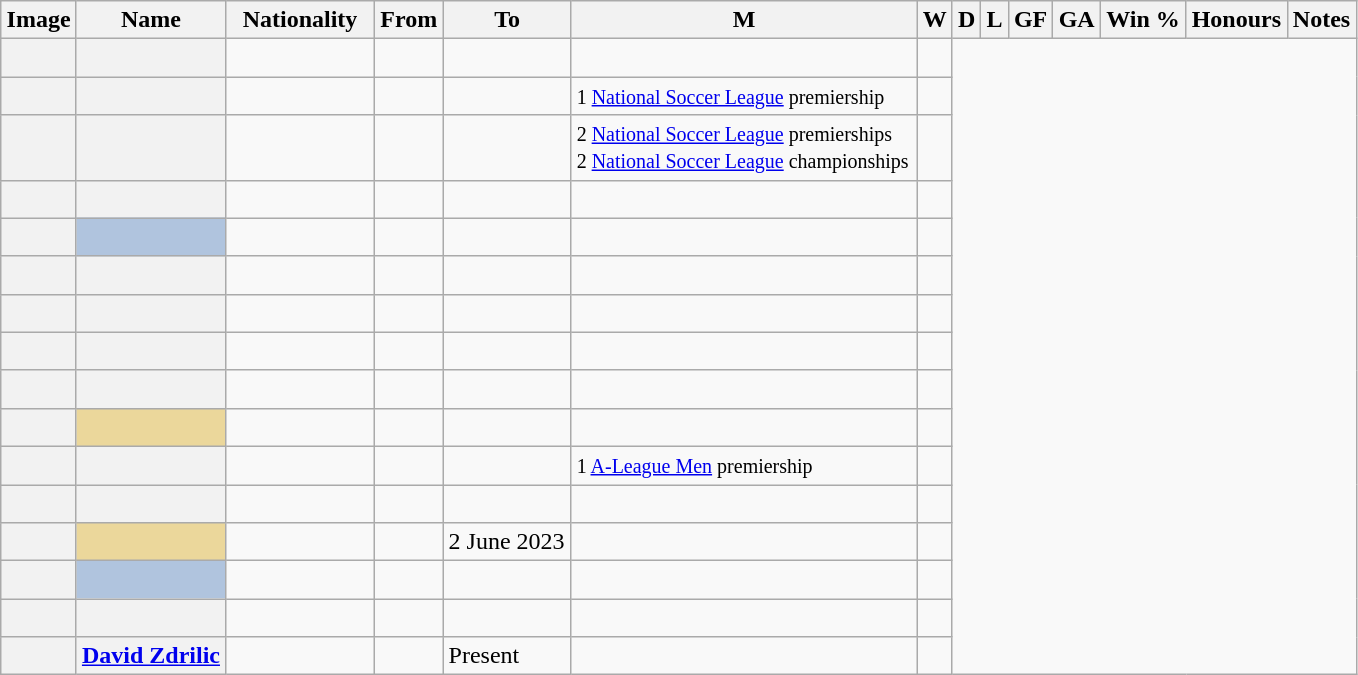<table class="wikitable plainrowheaders sortable" style="text-align:center">
<tr>
<th scope="col">Image</th>
<th width=11%>Name</th>
<th width=11%>Nationality</th>
<th>From</th>
<th>To</th>
<th>M</th>
<th>W</th>
<th>D</th>
<th>L</th>
<th>GF</th>
<th>GA</th>
<th>Win %</th>
<th class="unsortable">Honours</th>
<th class="unsortable">Notes</th>
</tr>
<tr>
<th></th>
<th scope=row style=text-align:left></th>
<td align=left></td>
<td align=left></td>
<td align=left><br></td>
<td></td>
<td></td>
</tr>
<tr>
<th></th>
<th scope=row style=text-align:left></th>
<td align=left></td>
<td align=left></td>
<td align=left><br></td>
<td align=left><small>1 <a href='#'>National Soccer League</a> premiership</small></td>
<td></td>
</tr>
<tr>
<th></th>
<th scope=row style=text-align:left></th>
<td align=left></td>
<td align=left></td>
<td align=left><br></td>
<td align=left><small>2 <a href='#'>National Soccer League</a> premierships</small><br><small>2 <a href='#'>National Soccer League</a> championships</small></td>
<td></td>
</tr>
<tr>
<th></th>
<th scope=row style=text-align:left></th>
<td align=left></td>
<td align=left></td>
<td align=left><br></td>
<td></td>
<td></td>
</tr>
<tr>
<th></th>
<th scope=row style=background:#B0C4DE> </th>
<td align=left></td>
<td align=left></td>
<td align=left><br></td>
<td></td>
<td></td>
</tr>
<tr>
<th></th>
<th scope=row style=text-align:left></th>
<td align=left></td>
<td align=left></td>
<td align=left><br></td>
<td></td>
<td></td>
</tr>
<tr>
<th></th>
<th scope=row style=text-align:left></th>
<td align=left></td>
<td align=left></td>
<td align=left><br></td>
<td></td>
<td></td>
</tr>
<tr>
<th></th>
<th scope=row style=text-align:left></th>
<td align=left></td>
<td align=left></td>
<td align=left><br></td>
<td></td>
<td></td>
</tr>
<tr>
<th></th>
<th scope=row style=text-align:left></th>
<td align=left></td>
<td align=left></td>
<td align=left><br></td>
<td></td>
<td></td>
</tr>
<tr>
<th></th>
<th scope=row style=background:#EBD79B> </th>
<td align=left></td>
<td align=left></td>
<td align=left><br></td>
<td></td>
<td></td>
</tr>
<tr>
<th></th>
<th scope=row style=text-align:left></th>
<td align=left></td>
<td align=left></td>
<td align=left><br></td>
<td align=left><small>1 <a href='#'>A-League Men</a> premiership</small></td>
<td></td>
</tr>
<tr>
<th></th>
<th scope=row style=text-align:left></th>
<td align=left></td>
<td align=left></td>
<td align=left><br></td>
<td></td>
<td></td>
</tr>
<tr>
<th></th>
<th scope=row style=background:#EBD79B> </th>
<td align=left></td>
<td align=left></td>
<td align=left>2 June 2023<br></td>
<td></td>
<td></td>
</tr>
<tr>
<th></th>
<th scope=row style=background:#B0C4DE> </th>
<td align=left></td>
<td align=left></td>
<td align=left><br></td>
<td></td>
<td></td>
</tr>
<tr>
<th></th>
<th scope=row style=text-align:left></th>
<td align=left></td>
<td align=left></td>
<td align=left><br></td>
<td></td>
<td></td>
</tr>
<tr>
<th></th>
<th scope=row style=text-align:left><a href='#'>David Zdrilic</a></th>
<td align=left></td>
<td align=left></td>
<td align=left>Present<br></td>
<td></td>
<td></td>
</tr>
</table>
